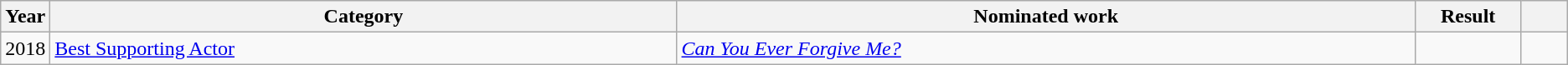<table class=wikitable>
<tr>
<th scope="col" style="width:1em;">Year</th>
<th scope="col" style="width:33em;">Category</th>
<th scope="col" style="width:39em;">Nominated work</th>
<th scope="col" style="width:5em;">Result</th>
<th scope="col" style="width:2em;"></th>
</tr>
<tr>
<td>2018</td>
<td><a href='#'>Best Supporting Actor</a></td>
<td><em><a href='#'>Can You Ever Forgive Me?</a></em></td>
<td></td>
<td style="text-align:center;"></td>
</tr>
</table>
